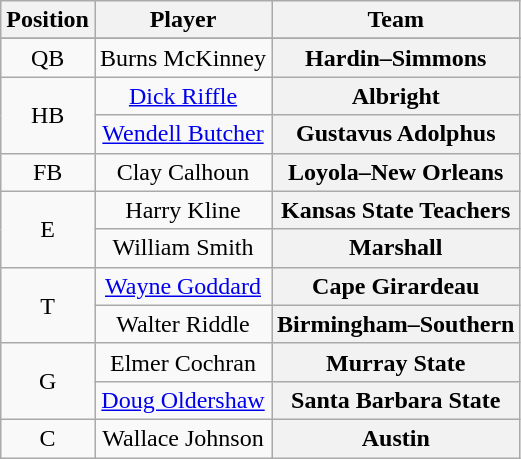<table class="wikitable">
<tr>
<th>Position</th>
<th>Player</th>
<th>Team</th>
</tr>
<tr>
</tr>
<tr style="text-align:center;">
<td>QB</td>
<td>Burns McKinney</td>
<th Style = >Hardin–Simmons</th>
</tr>
<tr style="text-align:center;">
<td rowspan="2">HB</td>
<td><a href='#'>Dick Riffle</a></td>
<th Style = >Albright</th>
</tr>
<tr style="text-align:center;">
<td><a href='#'>Wendell Butcher</a></td>
<th Style = >Gustavus Adolphus</th>
</tr>
<tr style="text-align:center;">
<td>FB</td>
<td>Clay Calhoun</td>
<th Style = >Loyola–New Orleans</th>
</tr>
<tr style="text-align:center;">
<td rowspan="2">E</td>
<td>Harry Kline</td>
<th Style = >Kansas State Teachers</th>
</tr>
<tr style="text-align:center;">
<td>William Smith</td>
<th Style = >Marshall</th>
</tr>
<tr style="text-align:center;">
<td rowspan="2">T</td>
<td><a href='#'>Wayne Goddard</a></td>
<th Style = >Cape Girardeau</th>
</tr>
<tr style="text-align:center;">
<td>Walter Riddle</td>
<th Style = >Birmingham–Southern</th>
</tr>
<tr style="text-align:center;">
<td rowspan="2">G</td>
<td>Elmer Cochran</td>
<th Style = >Murray State</th>
</tr>
<tr style="text-align:center;">
<td><a href='#'>Doug Oldershaw</a></td>
<th Style = >Santa Barbara State</th>
</tr>
<tr style="text-align:center;">
<td>C</td>
<td>Wallace Johnson</td>
<th Style = >Austin</th>
</tr>
</table>
